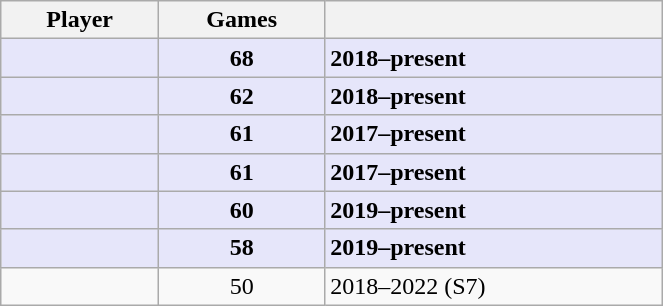<table class="wikitable sortable" width=35%>
<tr>
<th>Player</th>
<th>Games</th>
<th></th>
</tr>
<tr style=background:#E6E6FA>
<td><strong></strong></td>
<td align=center><strong>68</strong></td>
<td><strong>2018–present</strong></td>
</tr>
<tr style=background:#E6E6FA>
<td><strong></strong></td>
<td align=center><strong>62</strong></td>
<td><strong>2018–present</strong></td>
</tr>
<tr style=background:#E6E6FA>
<td><strong></strong></td>
<td align=center><strong>61</strong></td>
<td><strong>2017–present</strong></td>
</tr>
<tr style=background:#E6E6FA>
<td><strong></strong></td>
<td align=center><strong>61</strong></td>
<td><strong>2017–present</strong></td>
</tr>
<tr style=background:#E6E6FA>
<td><strong></strong></td>
<td align=center><strong>60</strong></td>
<td><strong>2019–present</strong></td>
</tr>
<tr style=background:#E6E6FA>
<td><strong></strong></td>
<td align=center><strong>58</strong></td>
<td><strong>2019–present</strong></td>
</tr>
<tr>
<td></td>
<td align=center>50</td>
<td>2018–2022 (S7)</td>
</tr>
</table>
